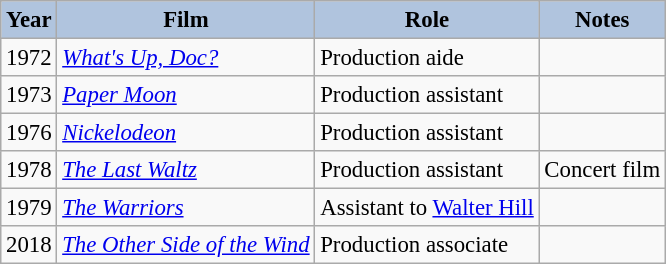<table class="wikitable" style="font-size:95%;">
<tr>
<th style="background:#B0C4DE;">Year</th>
<th style="background:#B0C4DE;">Film</th>
<th style="background:#B0C4DE;">Role</th>
<th style="background:#B0C4DE;">Notes</th>
</tr>
<tr>
<td>1972</td>
<td><em><a href='#'>What's Up, Doc?</a></em></td>
<td>Production aide</td>
<td></td>
</tr>
<tr>
<td>1973</td>
<td><em><a href='#'>Paper Moon</a></em></td>
<td>Production assistant</td>
<td></td>
</tr>
<tr>
<td>1976</td>
<td><em><a href='#'>Nickelodeon</a></em></td>
<td>Production assistant</td>
<td></td>
</tr>
<tr>
<td>1978</td>
<td><em><a href='#'>The Last Waltz</a></em></td>
<td>Production assistant</td>
<td>Concert film</td>
</tr>
<tr>
<td>1979</td>
<td><em><a href='#'>The Warriors</a></em></td>
<td>Assistant to <a href='#'>Walter Hill</a></td>
<td></td>
</tr>
<tr>
<td>2018</td>
<td><em><a href='#'>The Other Side of the Wind</a></em></td>
<td>Production associate</td>
<td></td>
</tr>
</table>
